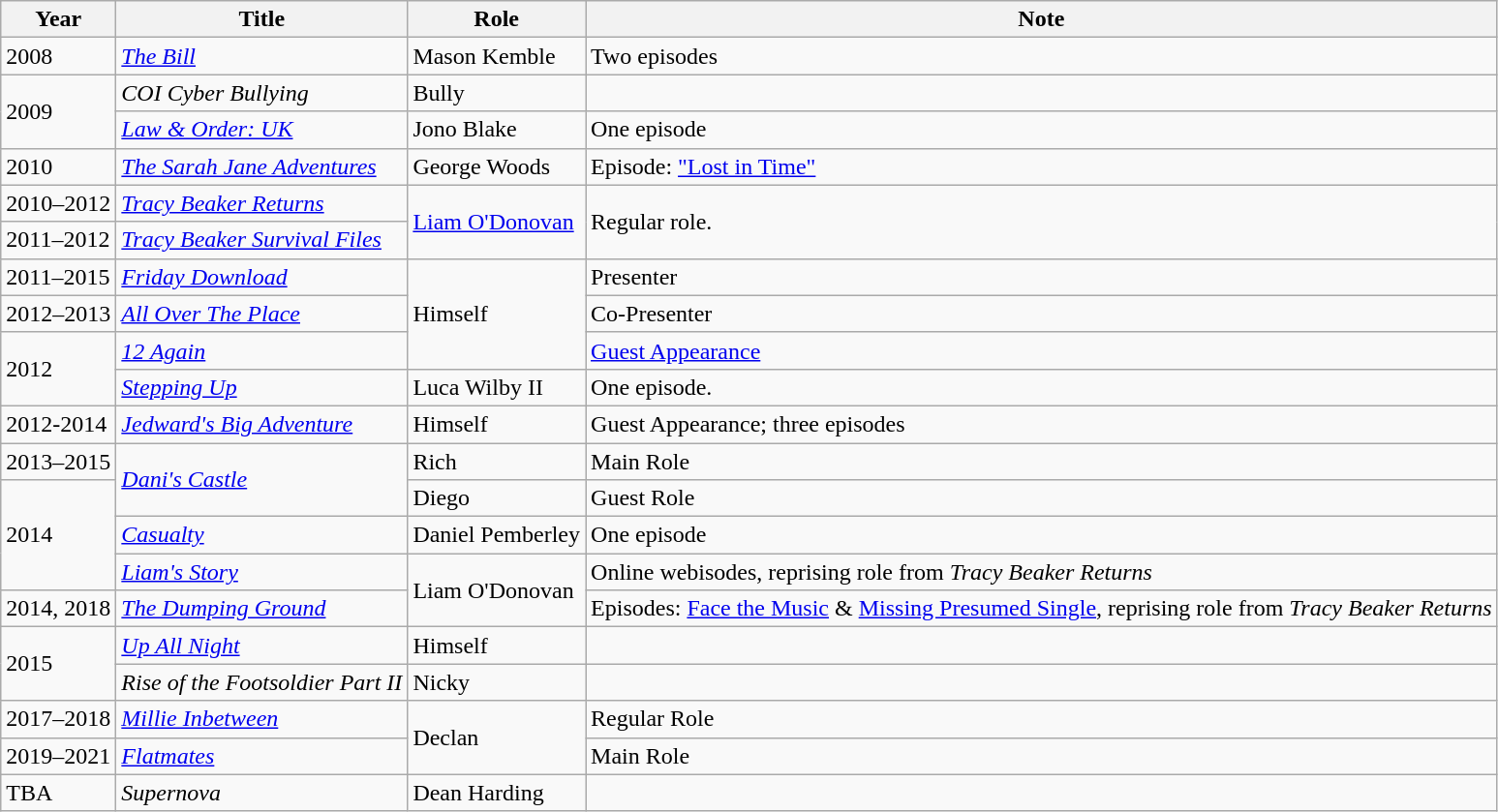<table class="wikitable">
<tr>
<th>Year</th>
<th>Title</th>
<th>Role</th>
<th>Note</th>
</tr>
<tr>
<td>2008</td>
<td><em><a href='#'>The Bill</a></em></td>
<td>Mason Kemble</td>
<td>Two episodes</td>
</tr>
<tr>
<td rowspan=2>2009</td>
<td><em>COI Cyber Bullying</em></td>
<td>Bully</td>
<td></td>
</tr>
<tr>
<td><em><a href='#'>Law & Order: UK</a></em></td>
<td>Jono Blake</td>
<td>One episode</td>
</tr>
<tr>
<td>2010</td>
<td><em><a href='#'>The Sarah Jane Adventures</a></em></td>
<td>George Woods</td>
<td>Episode: <a href='#'>"Lost in Time"</a></td>
</tr>
<tr>
<td>2010–2012</td>
<td><em><a href='#'>Tracy Beaker Returns</a></em></td>
<td rowspan="2"><a href='#'>Liam O'Donovan</a></td>
<td rowspan=2>Regular role.</td>
</tr>
<tr>
<td>2011–2012</td>
<td><em><a href='#'>Tracy Beaker Survival Files</a> </em></td>
</tr>
<tr>
<td>2011–2015</td>
<td><em><a href='#'>Friday Download</a></em></td>
<td rowspan="3">Himself</td>
<td>Presenter</td>
</tr>
<tr>
<td>2012–2013</td>
<td><em><a href='#'>All Over The Place</a></em></td>
<td>Co-Presenter</td>
</tr>
<tr>
<td rowspan=2>2012</td>
<td><em><a href='#'>12 Again</a></em></td>
<td><a href='#'>Guest Appearance</a></td>
</tr>
<tr>
<td><em><a href='#'>Stepping Up</a></em></td>
<td>Luca Wilby II</td>
<td>One episode.</td>
</tr>
<tr>
<td>2012-2014</td>
<td><em><a href='#'>Jedward's Big Adventure</a></em></td>
<td>Himself</td>
<td>Guest Appearance; three episodes</td>
</tr>
<tr>
<td>2013–2015</td>
<td rowspan="2"><em><a href='#'>Dani's Castle</a></em></td>
<td>Rich</td>
<td>Main Role</td>
</tr>
<tr>
<td rowspan=3>2014</td>
<td>Diego</td>
<td>Guest Role</td>
</tr>
<tr>
<td><em><a href='#'>Casualty</a></em></td>
<td>Daniel Pemberley</td>
<td>One episode</td>
</tr>
<tr>
<td><em><a href='#'>Liam's Story</a></em></td>
<td rowspan=2>Liam O'Donovan</td>
<td>Online webisodes, reprising role from <em>Tracy Beaker Returns</em></td>
</tr>
<tr>
<td>2014, 2018</td>
<td><em><a href='#'>The Dumping Ground</a></em></td>
<td>Episodes: <a href='#'>Face the Music</a> & <a href='#'>Missing Presumed Single</a>, reprising role from <em>Tracy Beaker Returns</em></td>
</tr>
<tr>
<td rowspan=2>2015</td>
<td><em><a href='#'>Up All Night</a></em></td>
<td>Himself</td>
<td></td>
</tr>
<tr>
<td><em>Rise of the Footsoldier Part II</em></td>
<td>Nicky</td>
<td></td>
</tr>
<tr>
<td>2017–2018</td>
<td><em><a href='#'>Millie Inbetween</a></em></td>
<td rowspan="2">Declan</td>
<td>Regular Role</td>
</tr>
<tr>
<td>2019–2021</td>
<td><em><a href='#'>Flatmates</a></em></td>
<td>Main Role</td>
</tr>
<tr>
<td>TBA</td>
<td><em>Supernova</em></td>
<td>Dean Harding</td>
<td></td>
</tr>
</table>
